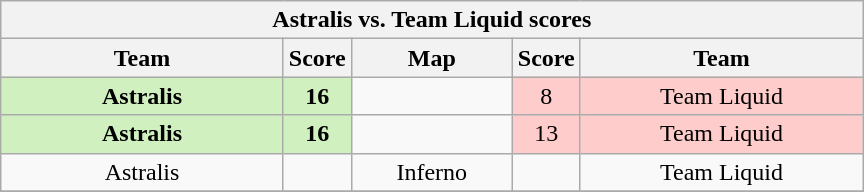<table class="wikitable" style="text-align: center;">
<tr>
<th colspan=5>Astralis vs.  Team Liquid scores</th>
</tr>
<tr>
<th width="181px">Team</th>
<th width="20px">Score</th>
<th width="100px">Map</th>
<th width="20px">Score</th>
<th width="181px">Team</th>
</tr>
<tr>
<td style="background: #D0F0C0;"><strong>Astralis</strong></td>
<td style="background: #D0F0C0;"><strong>16</strong></td>
<td></td>
<td style="background: #FFCCCC;">8</td>
<td style="background: #FFCCCC;">Team Liquid</td>
</tr>
<tr>
<td style="background: #D0F0C0;"><strong>Astralis</strong></td>
<td style="background: #D0F0C0;"><strong>16</strong></td>
<td></td>
<td style="background: #FFCCCC;">13</td>
<td style="background: #FFCCCC;">Team Liquid</td>
</tr>
<tr>
<td>Astralis</td>
<td></td>
<td>Inferno</td>
<td></td>
<td>Team Liquid</td>
</tr>
<tr>
</tr>
</table>
